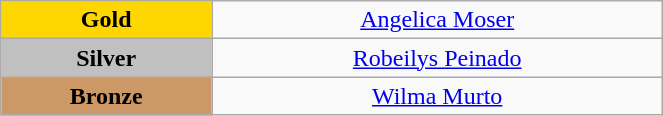<table class="wikitable" style=" text-align:center; " width="35%">
<tr>
<td style="background:gold"><strong>Gold</strong></td>
<td><a href='#'>Angelica Moser</a> <br><small></small></td>
</tr>
<tr>
<td style="background:silver"><strong>Silver</strong></td>
<td><a href='#'>Robeilys Peinado</a><br><small> </small></td>
</tr>
<tr>
<td style="background:#cc9966"><strong>Bronze</strong></td>
<td><a href='#'>Wilma Murto</a> <br><small></small></td>
</tr>
</table>
